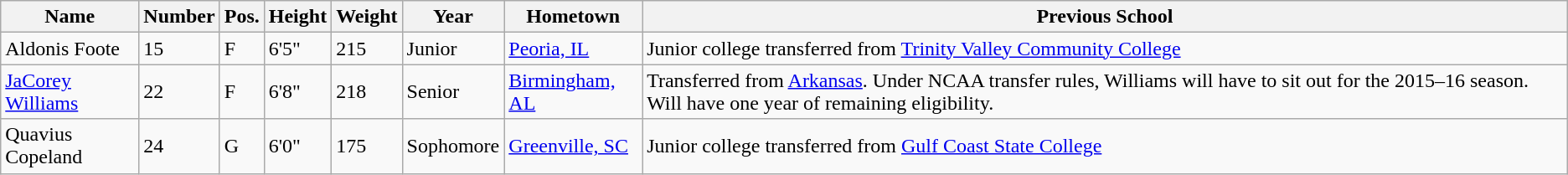<table class="wikitable sortable" border="1">
<tr>
<th>Name</th>
<th>Number</th>
<th>Pos.</th>
<th>Height</th>
<th>Weight</th>
<th>Year</th>
<th>Hometown</th>
<th class="unsortable">Previous School</th>
</tr>
<tr>
<td>Aldonis Foote</td>
<td>15</td>
<td>F</td>
<td>6'5"</td>
<td>215</td>
<td>Junior</td>
<td><a href='#'>Peoria, IL</a></td>
<td>Junior college transferred from <a href='#'>Trinity Valley Community College</a></td>
</tr>
<tr>
<td><a href='#'>JaCorey Williams</a></td>
<td>22</td>
<td>F</td>
<td>6'8"</td>
<td>218</td>
<td>Senior</td>
<td><a href='#'>Birmingham, AL</a></td>
<td>Transferred from <a href='#'>Arkansas</a>. Under NCAA transfer rules, Williams will have to sit out for the 2015–16 season. Will have one year of remaining eligibility.</td>
</tr>
<tr>
<td>Quavius Copeland</td>
<td>24</td>
<td>G</td>
<td>6'0"</td>
<td>175</td>
<td>Sophomore</td>
<td><a href='#'>Greenville, SC</a></td>
<td>Junior college transferred from <a href='#'>Gulf Coast State College</a></td>
</tr>
</table>
